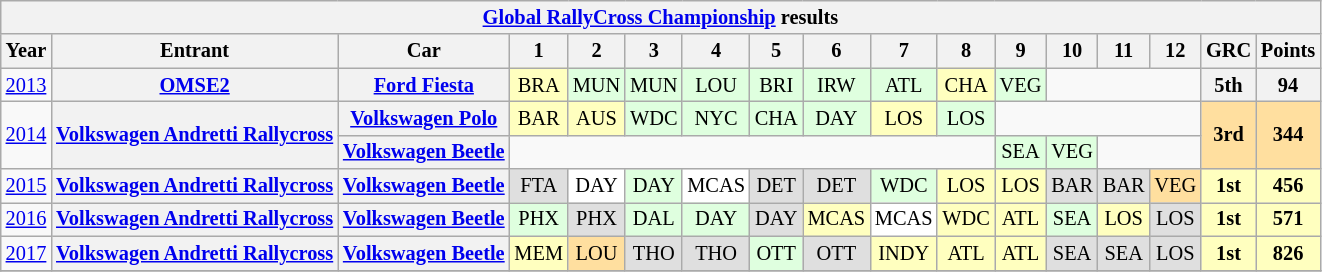<table class="wikitable" style="text-align:center; font-size:85%">
<tr>
<th colspan=18><a href='#'>Global RallyCross Championship</a> results</th>
</tr>
<tr>
<th>Year</th>
<th>Entrant</th>
<th>Car</th>
<th>1</th>
<th>2</th>
<th>3</th>
<th>4</th>
<th>5</th>
<th>6</th>
<th>7</th>
<th>8</th>
<th>9</th>
<th>10</th>
<th>11</th>
<th>12</th>
<th>GRC</th>
<th>Points</th>
</tr>
<tr>
<td><a href='#'>2013</a></td>
<th nowrap><a href='#'>OMSE2</a></th>
<th nowrap><a href='#'>Ford Fiesta</a></th>
<td style="background:#FFFFBF;">BRA<br></td>
<td style="background:#DFFFDF;">MUN<br></td>
<td style="background:#DFFFDF;">MUN<br></td>
<td style="background:#DFFFDF;">LOU<br></td>
<td style="background:#DFFFDF;">BRI<br></td>
<td style="background:#DFFFDF;">IRW<br></td>
<td style="background:#DFFFDF;">ATL<br></td>
<td style="background:#FFFFBF;">CHA<br></td>
<td style="background:#DFFFDF;">VEG<br></td>
<td colspan=3></td>
<th>5th</th>
<th>94</th>
</tr>
<tr>
<td rowspan=2><a href='#'>2014</a></td>
<th rowspan=2 nowrap><a href='#'>Volkswagen Andretti Rallycross</a></th>
<th nowrap><a href='#'>Volkswagen Polo</a></th>
<td style="background:#FFFFBF;">BAR<br></td>
<td style="background:#FFFFBF;">AUS<br></td>
<td style="background:#DFFFDF;">WDC<br></td>
<td style="background:#DFFFDF;">NYC<br></td>
<td style="background:#DFFFDF;">CHA<br></td>
<td style="background:#DFFFDF;">DAY<br></td>
<td style="background:#FFFFBF;">LOS<br></td>
<td style="background:#DFFFDF;">LOS<br></td>
<td colspan=4></td>
<th rowspan=2 style="background:#FFDF9F;">3rd</th>
<th rowspan=2 style="background:#FFDF9F;">344</th>
</tr>
<tr>
<th nowrap><a href='#'>Volkswagen Beetle</a></th>
<td colspan=8></td>
<td style="background:#DFFFDF;">SEA<br></td>
<td style="background:#DFFFDF;">VEG<br></td>
<td colspan=2></td>
</tr>
<tr>
<td><a href='#'>2015</a></td>
<th><a href='#'>Volkswagen Andretti Rallycross</a></th>
<th><a href='#'>Volkswagen Beetle</a></th>
<td style="background:#DFDFDF;">FTA<br></td>
<td style="background:#FFFFFF;">DAY<br></td>
<td style="background:#DFFFDF;">DAY<br></td>
<td style="background:#FFFFFF;">MCAS<br></td>
<td style="background:#DFDFDF;">DET<br></td>
<td style="background:#DFDFDF;">DET<br></td>
<td style="background:#DFFFDF;">WDC<br></td>
<td style="background:#FFFFBF;">LOS<br></td>
<td style="background:#FFFFBF;">LOS<br></td>
<td style="background:#DFDFDF;">BAR<br></td>
<td style="background:#DFDFDF;">BAR<br></td>
<td style="background:#FFDF9F;">VEG<br></td>
<th style="background:#FFFFBF;">1st</th>
<th style="background:#FFFFBF;">456</th>
</tr>
<tr>
<td><a href='#'>2016</a></td>
<th><a href='#'>Volkswagen Andretti Rallycross</a></th>
<th><a href='#'>Volkswagen Beetle</a></th>
<td style="background:#DFFFDF;">PHX<br></td>
<td style="background:#DFDFDF;">PHX<br></td>
<td style="background:#DFFFDF;">DAL<br></td>
<td style="background:#DFFFDF;">DAY<br></td>
<td style="background:#DFDFDF;">DAY<br></td>
<td style="background:#FFFFBF;">MCAS<br></td>
<td style="background:#FFFFFF;">MCAS<br></td>
<td style="background:#FFFFBF;">WDC<br></td>
<td style="background:#FFFFBF;">ATL<br></td>
<td style="background:#DFFFDF;">SEA<br></td>
<td style="background:#FFFFBF;">LOS<br></td>
<td style="background:#DFDFDF;">LOS<br></td>
<th style="background:#FFFFBF;">1st</th>
<th style="background:#FFFFBF;">571</th>
</tr>
<tr>
<td><a href='#'>2017</a></td>
<th><a href='#'>Volkswagen Andretti Rallycross</a></th>
<th><a href='#'>Volkswagen Beetle</a></th>
<td style="background:#FFFFBF;">MEM<br></td>
<td style="background:#FFDF9F;">LOU<br></td>
<td style="background:#DFDFDF;">THO<br></td>
<td style="background:#DFDFDF;">THO<br></td>
<td style="background:#DFFFDF;">OTT<br></td>
<td style="background:#DFDFDF;">OTT<br></td>
<td style="background:#FFFFBF;">INDY<br></td>
<td style="background:#FFFFBF;">ATL<br></td>
<td style="background:#FFFFBF;">ATL<br></td>
<td style="background:#DFDFDF;">SEA<br></td>
<td style="background:#DFDFDF;">SEA<br></td>
<td style="background:#DFDFDF;">LOS<br></td>
<th style="background:#FFFFBF;">1st</th>
<th style="background:#FFFFBF;">826</th>
</tr>
<tr>
</tr>
</table>
